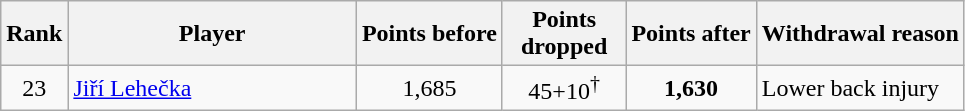<table class="wikitable sortable">
<tr>
<th>Rank</th>
<th style="width:185px;">Player</th>
<th>Points before</th>
<th style="width:75px;">Points dropped</th>
<th>Points after</th>
<th>Withdrawal reason</th>
</tr>
<tr>
<td style="text-align:center;">23</td>
<td> <a href='#'>Jiří Lehečka</a></td>
<td style="text-align:center;">1,685</td>
<td style="text-align:center;">45+10<sup>†</sup></td>
<td style="text-align:center;"><strong>1,630</strong></td>
<td>Lower back injury</td>
</tr>
</table>
